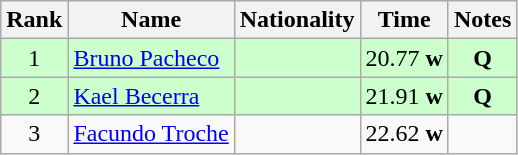<table class="wikitable sortable" style="text-align:center">
<tr>
<th>Rank</th>
<th>Name</th>
<th>Nationality</th>
<th>Time</th>
<th>Notes</th>
</tr>
<tr bgcolor=ccffcc>
<td align=center>1</td>
<td align=left><a href='#'>Bruno Pacheco</a></td>
<td align=left></td>
<td>20.77 <strong>w</strong></td>
<td><strong>Q</strong></td>
</tr>
<tr bgcolor=ccffcc>
<td align=center>2</td>
<td align=left><a href='#'>Kael Becerra</a></td>
<td align=left></td>
<td>21.91 <strong>w</strong></td>
<td><strong>Q</strong></td>
</tr>
<tr>
<td align=center>3</td>
<td align=left><a href='#'>Facundo Troche</a></td>
<td align=left></td>
<td>22.62 <strong>w</strong></td>
<td></td>
</tr>
</table>
